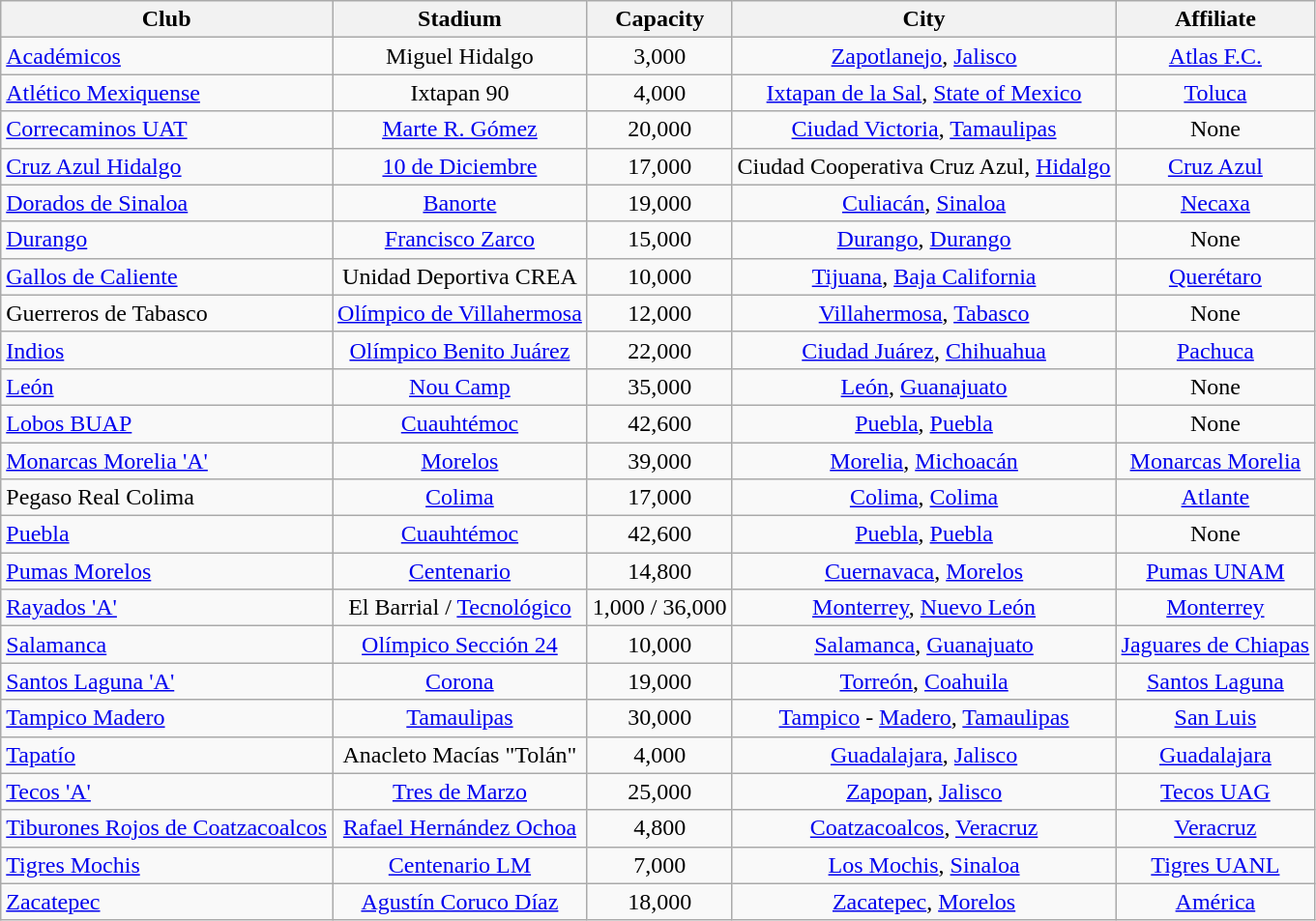<table class="wikitable">
<tr>
<th>Club</th>
<th>Stadium</th>
<th>Capacity</th>
<th>City</th>
<th>Affiliate</th>
</tr>
<tr>
<td><a href='#'>Académicos</a></td>
<td align="center">Miguel Hidalgo</td>
<td align="center">3,000</td>
<td align="center"><a href='#'>Zapotlanejo</a>, <a href='#'>Jalisco</a></td>
<td align="center"><a href='#'>Atlas F.C.</a></td>
</tr>
<tr>
<td><a href='#'>Atlético Mexiquense</a></td>
<td align="center">Ixtapan 90</td>
<td align="center">4,000</td>
<td align="center"><a href='#'>Ixtapan de la Sal</a>, <a href='#'>State of Mexico</a></td>
<td align="center"><a href='#'>Toluca</a></td>
</tr>
<tr>
<td><a href='#'>Correcaminos UAT</a></td>
<td align="center"><a href='#'>Marte R. Gómez</a></td>
<td align="center">20,000</td>
<td align="center"><a href='#'>Ciudad Victoria</a>, <a href='#'>Tamaulipas</a></td>
<td align="center">None</td>
</tr>
<tr>
<td><a href='#'>Cruz Azul Hidalgo</a></td>
<td align="center"><a href='#'>10 de Diciembre</a></td>
<td align="center">17,000</td>
<td align="center">Ciudad Cooperativa Cruz Azul, <a href='#'>Hidalgo</a></td>
<td align="center"><a href='#'>Cruz Azul</a></td>
</tr>
<tr>
<td><a href='#'>Dorados de Sinaloa</a></td>
<td align="center"><a href='#'>Banorte</a></td>
<td align="center">19,000</td>
<td align="center"><a href='#'>Culiacán</a>, <a href='#'>Sinaloa</a></td>
<td align="center"><a href='#'>Necaxa</a></td>
</tr>
<tr>
<td><a href='#'>Durango</a></td>
<td align="center"><a href='#'>Francisco Zarco</a></td>
<td align="center">15,000</td>
<td align="center"><a href='#'>Durango</a>, <a href='#'>Durango</a></td>
<td align="center">None</td>
</tr>
<tr>
<td><a href='#'>Gallos de Caliente</a></td>
<td align="center">Unidad Deportiva CREA</td>
<td align="center">10,000</td>
<td align="center"><a href='#'>Tijuana</a>, <a href='#'>Baja California</a></td>
<td align="center"><a href='#'>Querétaro</a></td>
</tr>
<tr>
<td>Guerreros de Tabasco</td>
<td align="center"><a href='#'>Olímpico de Villahermosa</a></td>
<td align="center">12,000</td>
<td align="center"><a href='#'>Villahermosa</a>, <a href='#'>Tabasco</a></td>
<td align="center">None</td>
</tr>
<tr>
<td><a href='#'>Indios</a></td>
<td align="center"><a href='#'>Olímpico Benito Juárez</a></td>
<td align="center">22,000</td>
<td align="center"><a href='#'>Ciudad Juárez</a>, <a href='#'>Chihuahua</a></td>
<td align="center"><a href='#'>Pachuca</a></td>
</tr>
<tr>
<td><a href='#'>León</a></td>
<td align="center"><a href='#'>Nou Camp</a></td>
<td align="center">35,000</td>
<td align="center"><a href='#'>León</a>, <a href='#'>Guanajuato</a></td>
<td align="center">None</td>
</tr>
<tr>
<td><a href='#'>Lobos BUAP</a></td>
<td align="center"><a href='#'>Cuauhtémoc</a></td>
<td align="center">42,600</td>
<td align="center"><a href='#'>Puebla</a>, <a href='#'>Puebla</a></td>
<td align="center">None</td>
</tr>
<tr>
<td><a href='#'>Monarcas Morelia 'A'</a></td>
<td align="center"><a href='#'>Morelos</a></td>
<td align="center">39,000</td>
<td align="center"><a href='#'>Morelia</a>, <a href='#'>Michoacán</a></td>
<td align="center"><a href='#'>Monarcas Morelia</a></td>
</tr>
<tr>
<td>Pegaso Real Colima</td>
<td align="center"><a href='#'>Colima</a></td>
<td align="center">17,000</td>
<td align="center"><a href='#'>Colima</a>, <a href='#'>Colima</a></td>
<td align="center"><a href='#'>Atlante</a></td>
</tr>
<tr>
<td><a href='#'>Puebla</a></td>
<td align="center"><a href='#'>Cuauhtémoc</a></td>
<td align="center">42,600</td>
<td align="center"><a href='#'>Puebla</a>, <a href='#'>Puebla</a></td>
<td align="center">None</td>
</tr>
<tr>
<td><a href='#'>Pumas Morelos</a></td>
<td align="center"><a href='#'>Centenario</a></td>
<td align="center">14,800</td>
<td align="center"><a href='#'>Cuernavaca</a>, <a href='#'>Morelos</a></td>
<td align="center"><a href='#'>Pumas UNAM</a></td>
</tr>
<tr>
<td><a href='#'>Rayados 'A'</a></td>
<td align="center">El Barrial / <a href='#'>Tecnológico</a></td>
<td align="center">1,000 / 36,000</td>
<td align="center"><a href='#'>Monterrey</a>, <a href='#'>Nuevo León</a></td>
<td align="center"><a href='#'>Monterrey</a></td>
</tr>
<tr>
<td><a href='#'>Salamanca</a></td>
<td align="center"><a href='#'>Olímpico Sección 24</a></td>
<td align="center">10,000</td>
<td align="center"><a href='#'>Salamanca</a>, <a href='#'>Guanajuato</a></td>
<td align="center"><a href='#'>Jaguares de Chiapas</a></td>
</tr>
<tr>
<td><a href='#'>Santos Laguna 'A'</a></td>
<td align="center"><a href='#'>Corona</a></td>
<td align="center">19,000</td>
<td align="center"><a href='#'>Torreón</a>, <a href='#'>Coahuila</a></td>
<td align="center"><a href='#'>Santos Laguna</a></td>
</tr>
<tr>
<td><a href='#'>Tampico Madero</a></td>
<td align="center"><a href='#'>Tamaulipas</a></td>
<td align="center">30,000</td>
<td align="center"><a href='#'>Tampico</a> - <a href='#'>Madero</a>, <a href='#'>Tamaulipas</a></td>
<td align="center"><a href='#'>San Luis</a></td>
</tr>
<tr>
<td><a href='#'>Tapatío</a></td>
<td align="center">Anacleto Macías "Tolán"</td>
<td align="center">4,000</td>
<td align="center"><a href='#'>Guadalajara</a>, <a href='#'>Jalisco</a></td>
<td align="center"><a href='#'>Guadalajara</a></td>
</tr>
<tr>
<td><a href='#'>Tecos 'A'</a></td>
<td align="center"><a href='#'>Tres de Marzo</a></td>
<td align="center">25,000</td>
<td align="center"><a href='#'>Zapopan</a>, <a href='#'>Jalisco</a></td>
<td align="center"><a href='#'>Tecos UAG</a></td>
</tr>
<tr>
<td><a href='#'>Tiburones Rojos de Coatzacoalcos</a></td>
<td align="center"><a href='#'>Rafael Hernández Ochoa</a></td>
<td align="center">4,800</td>
<td align="center"><a href='#'>Coatzacoalcos</a>, <a href='#'>Veracruz</a></td>
<td align="center"><a href='#'>Veracruz</a></td>
</tr>
<tr>
<td><a href='#'>Tigres Mochis</a></td>
<td align="center"><a href='#'>Centenario LM</a></td>
<td align="center">7,000</td>
<td align="center"><a href='#'>Los Mochis</a>, <a href='#'>Sinaloa</a></td>
<td align="center"><a href='#'>Tigres UANL</a></td>
</tr>
<tr>
<td><a href='#'>Zacatepec</a></td>
<td align="center"><a href='#'>Agustín Coruco Díaz</a></td>
<td align="center">18,000</td>
<td align="center"><a href='#'>Zacatepec</a>, <a href='#'>Morelos</a></td>
<td align="center"><a href='#'>América</a></td>
</tr>
</table>
